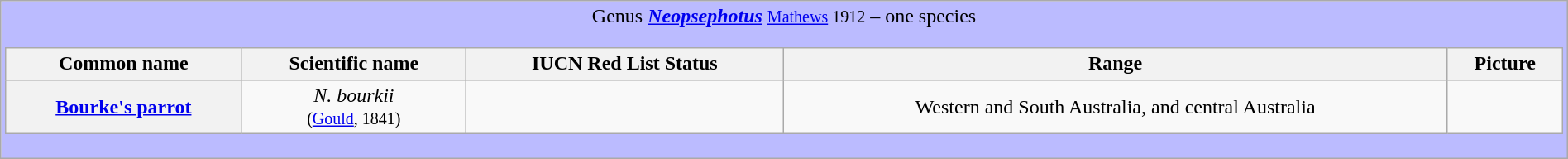<table class="wikitable" style="width:100%;text-align:center">
<tr>
<td colspan="100%" align="center" bgcolor="#BBBBFF">Genus <strong><em><a href='#'>Neopsephotus</a></em></strong> <small><a href='#'>Mathews</a> 1912</small> – one species<br><table class="wikitable" style="width:100%;text-align:center">
<tr>
<th scope="col">Common name</th>
<th scope="col">Scientific name</th>
<th scope="col">IUCN Red List Status</th>
<th scope="col">Range</th>
<th scope="col">Picture</th>
</tr>
<tr>
<th scope="row"><a href='#'>Bourke's parrot</a></th>
<td><em>N. bourkii</em> <br><small>(<a href='#'>Gould</a>, 1841)</small></td>
<td></td>
<td>Western and South Australia, and central Australia</td>
<td></td>
</tr>
</table>
</td>
</tr>
</table>
